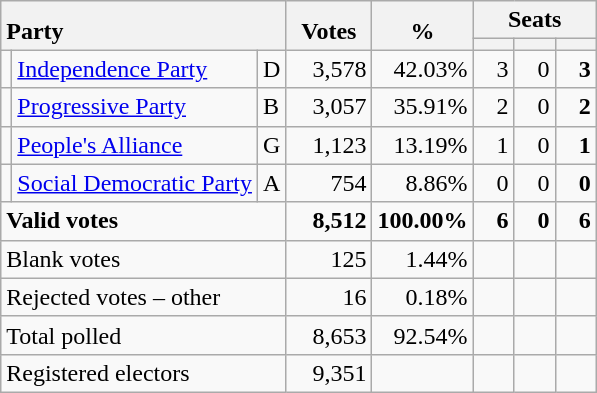<table class="wikitable" border="1" style="text-align:right;">
<tr>
<th style="text-align:left;" valign=bottom rowspan=2 colspan=3>Party</th>
<th align=center valign=bottom rowspan=2 width="50">Votes</th>
<th align=center valign=bottom rowspan=2 width="50">%</th>
<th colspan=3>Seats</th>
</tr>
<tr>
<th align=center valign=bottom width="20"><small></small></th>
<th align=center valign=bottom width="20"><small><a href='#'></a></small></th>
<th align=center valign=bottom width="20"><small></small></th>
</tr>
<tr>
<td></td>
<td align=left><a href='#'>Independence Party</a></td>
<td align=left>D</td>
<td>3,578</td>
<td>42.03%</td>
<td>3</td>
<td>0</td>
<td><strong>3</strong></td>
</tr>
<tr>
<td></td>
<td align=left><a href='#'>Progressive Party</a></td>
<td align=left>B</td>
<td>3,057</td>
<td>35.91%</td>
<td>2</td>
<td>0</td>
<td><strong>2</strong></td>
</tr>
<tr>
<td></td>
<td align=left><a href='#'>People's Alliance</a></td>
<td align=left>G</td>
<td>1,123</td>
<td>13.19%</td>
<td>1</td>
<td>0</td>
<td><strong>1</strong></td>
</tr>
<tr>
<td></td>
<td align=left><a href='#'>Social Democratic Party</a></td>
<td align=left>A</td>
<td>754</td>
<td>8.86%</td>
<td>0</td>
<td>0</td>
<td><strong>0</strong></td>
</tr>
<tr style="font-weight:bold">
<td align=left colspan=3>Valid votes</td>
<td>8,512</td>
<td>100.00%</td>
<td>6</td>
<td>0</td>
<td>6</td>
</tr>
<tr>
<td align=left colspan=3>Blank votes</td>
<td>125</td>
<td>1.44%</td>
<td></td>
<td></td>
<td></td>
</tr>
<tr>
<td align=left colspan=3>Rejected votes – other</td>
<td>16</td>
<td>0.18%</td>
<td></td>
<td></td>
<td></td>
</tr>
<tr>
<td align=left colspan=3>Total polled</td>
<td>8,653</td>
<td>92.54%</td>
<td></td>
<td></td>
<td></td>
</tr>
<tr>
<td align=left colspan=3>Registered electors</td>
<td>9,351</td>
<td></td>
<td></td>
<td></td>
<td></td>
</tr>
</table>
